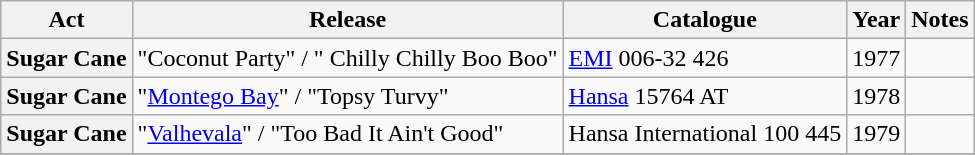<table class="wikitable plainrowheaders sortable">
<tr>
<th scope="col" class="unsortable">Act</th>
<th scope="col">Release</th>
<th scope="col">Catalogue</th>
<th scope="col">Year</th>
<th scope="col" class="unsortable">Notes</th>
</tr>
<tr>
<th scope="row">Sugar Cane</th>
<td>"Coconut Party" / "	Chilly Chilly Boo Boo"</td>
<td [{EMI Records><a href='#'>EMI</a> 006-32 426</td>
<td>1977</td>
<td></td>
</tr>
<tr>
<th scope="row">Sugar Cane</th>
<td>"<a href='#'>Montego Bay</a>" / "Topsy Turvy"</td>
<td><a href='#'>Hansa</a> 15764 AT</td>
<td>1978</td>
<td></td>
</tr>
<tr>
<th scope="row">Sugar Cane</th>
<td>"<a href='#'>Valhevala</a>" / "Too Bad It Ain't Good"</td>
<td>Hansa International 100 445</td>
<td>1979</td>
<td></td>
</tr>
<tr>
</tr>
</table>
